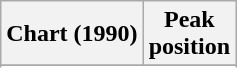<table class="wikitable sortable">
<tr>
<th align="left">Chart (1990)</th>
<th align="center">Peak<br>position</th>
</tr>
<tr>
</tr>
<tr>
</tr>
</table>
